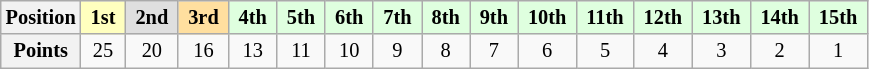<table class="wikitable" style="font-size:85%; text-align:center">
<tr>
<th>Position</th>
<td style="background:#ffffbf;"> <strong>1st</strong> </td>
<td style="background:#dfdfdf;"> <strong>2nd</strong> </td>
<td style="background:#ffdf9f;"> <strong>3rd</strong> </td>
<td style="background:#dfffdf;"> <strong>4th</strong> </td>
<td style="background:#dfffdf;"> <strong>5th</strong> </td>
<td style="background:#dfffdf;"> <strong>6th</strong> </td>
<td style="background:#dfffdf;"> <strong>7th</strong> </td>
<td style="background:#dfffdf;"> <strong>8th</strong> </td>
<td style="background:#dfffdf;"> <strong>9th</strong> </td>
<td style="background:#dfffdf;"> <strong>10th</strong> </td>
<td style="background:#dfffdf;"> <strong>11th</strong> </td>
<td style="background:#dfffdf;"> <strong>12th</strong> </td>
<td style="background:#dfffdf;"> <strong>13th</strong> </td>
<td style="background:#dfffdf;"> <strong>14th</strong> </td>
<td style="background:#dfffdf;"> <strong>15th</strong> </td>
</tr>
<tr>
<th>Points</th>
<td>25</td>
<td>20</td>
<td>16</td>
<td>13</td>
<td>11</td>
<td>10</td>
<td>9</td>
<td>8</td>
<td>7</td>
<td>6</td>
<td>5</td>
<td>4</td>
<td>3</td>
<td>2</td>
<td>1</td>
</tr>
</table>
